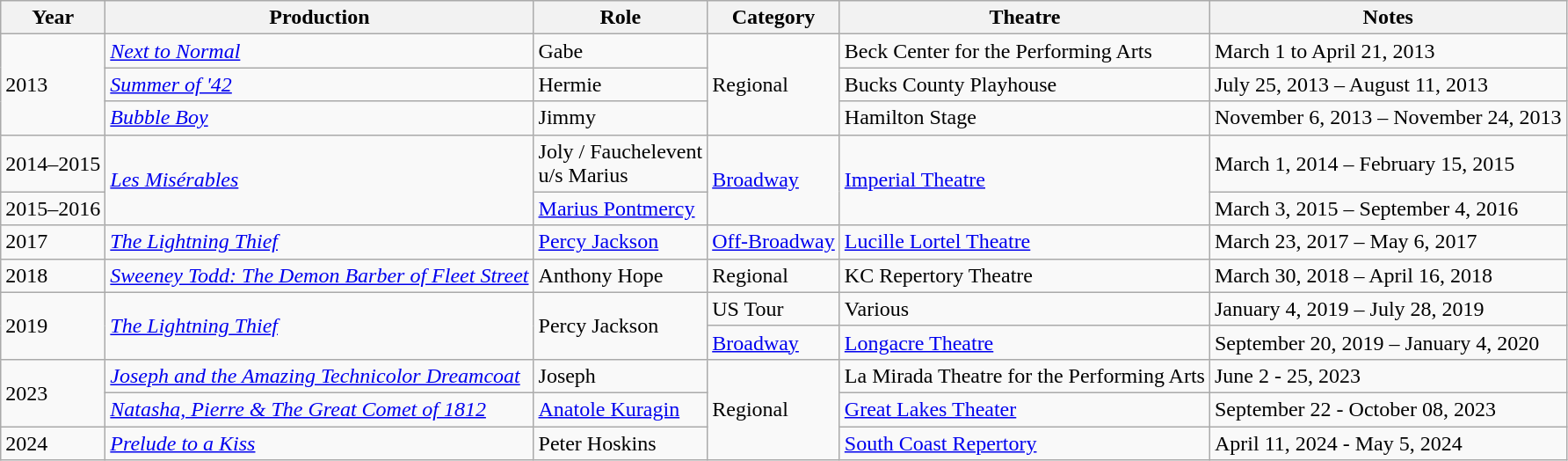<table class="wikitable sortable">
<tr>
<th>Year</th>
<th>Production</th>
<th>Role</th>
<th>Category</th>
<th>Theatre</th>
<th>Notes</th>
</tr>
<tr>
<td rowspan=3>2013</td>
<td><em><a href='#'>Next to Normal</a></em></td>
<td>Gabe</td>
<td rowspan=3>Regional</td>
<td>Beck Center for the Performing Arts</td>
<td>March 1 to April 21, 2013</td>
</tr>
<tr>
<td><em><a href='#'>Summer of '42</a></em></td>
<td>Hermie</td>
<td>Bucks County Playhouse</td>
<td>July 25, 2013 – August 11, 2013</td>
</tr>
<tr>
<td><em><a href='#'>Bubble Boy</a></em></td>
<td>Jimmy</td>
<td>Hamilton Stage</td>
<td>November 6, 2013 – November 24, 2013</td>
</tr>
<tr>
<td>2014–2015</td>
<td rowspan="2"><em><a href='#'>Les Misérables</a></em></td>
<td>Joly / Fauchelevent<br>u/s Marius</td>
<td rowspan="2"><a href='#'>Broadway</a></td>
<td rowspan="2"><a href='#'>Imperial Theatre</a></td>
<td>March 1, 2014 – February 15, 2015</td>
</tr>
<tr>
<td>2015–2016</td>
<td><a href='#'>Marius Pontmercy</a></td>
<td>March 3, 2015 – September 4, 2016</td>
</tr>
<tr>
<td>2017</td>
<td><em><a href='#'>The Lightning Thief</a></em></td>
<td><a href='#'>Percy Jackson</a></td>
<td><a href='#'>Off-Broadway</a></td>
<td><a href='#'>Lucille Lortel Theatre</a></td>
<td>March 23, 2017 – May 6, 2017</td>
</tr>
<tr>
<td>2018</td>
<td><em><a href='#'>Sweeney Todd: The Demon Barber of Fleet Street</a></em></td>
<td>Anthony Hope</td>
<td>Regional</td>
<td>KC Repertory Theatre</td>
<td>March 30, 2018 – April 16, 2018</td>
</tr>
<tr>
<td rowspan="2">2019</td>
<td rowspan="2"><em><a href='#'>The Lightning Thief</a></em></td>
<td rowspan="2">Percy Jackson</td>
<td>US Tour</td>
<td>Various</td>
<td>January 4, 2019 – July 28, 2019</td>
</tr>
<tr>
<td><a href='#'>Broadway</a></td>
<td><a href='#'>Longacre Theatre</a></td>
<td>September 20, 2019 – January 4, 2020</td>
</tr>
<tr>
<td rowspan=2>2023</td>
<td><em><a href='#'>Joseph and the Amazing Technicolor Dreamcoat</a></em></td>
<td>Joseph</td>
<td rowspan=3>Regional</td>
<td>La Mirada Theatre for the Performing Arts</td>
<td>June 2 - 25, 2023</td>
</tr>
<tr>
<td><em><a href='#'>Natasha, Pierre & The Great Comet of 1812</a></em></td>
<td><a href='#'>Anatole Kuragin</a></td>
<td><a href='#'>Great Lakes Theater</a></td>
<td>September 22 - October 08, 2023</td>
</tr>
<tr>
<td>2024</td>
<td><em><a href='#'>Prelude to a Kiss</a></em></td>
<td>Peter Hoskins</td>
<td><a href='#'>South Coast Repertory</a></td>
<td>April 11, 2024 - May 5, 2024</td>
</tr>
</table>
